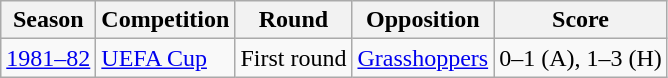<table class="wikitable">
<tr>
<th>Season</th>
<th>Competition</th>
<th>Round</th>
<th>Opposition</th>
<th>Score</th>
</tr>
<tr>
<td rowspan="1"><a href='#'>1981–82</a></td>
<td rowspan="1"><a href='#'>UEFA Cup</a></td>
<td>First round</td>
<td> <a href='#'>Grasshoppers</a></td>
<td>0–1 (A), 1–3 (H)</td>
</tr>
</table>
